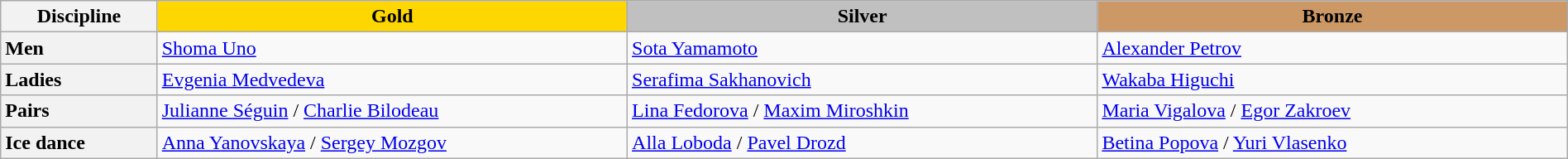<table class="wikitable unsortable" style="text-align:left; width:100%;">
<tr>
<th scope="col" style="width:10%">Discipline</th>
<td scope="col" style="text-align:center; width:30%; background:gold"><strong>Gold</strong></td>
<td scope="col" style="text-align:center; width:30%; background:silver"><strong>Silver</strong></td>
<td scope="col" style="text-align:center; width:30%; background:#c96"><strong>Bronze</strong></td>
</tr>
<tr>
<th scope=row" style="text-align:left">Men</th>
<td> <a href='#'>Shoma Uno</a></td>
<td> <a href='#'>Sota Yamamoto</a></td>
<td> <a href='#'>Alexander Petrov</a></td>
</tr>
<tr>
<th scope=row" style="text-align:left">Ladies</th>
<td> <a href='#'>Evgenia Medvedeva</a></td>
<td> <a href='#'>Serafima Sakhanovich</a></td>
<td> <a href='#'>Wakaba Higuchi</a></td>
</tr>
<tr>
<th scope=row" style="text-align:left">Pairs</th>
<td> <a href='#'>Julianne Séguin</a> / <a href='#'>Charlie Bilodeau</a></td>
<td> <a href='#'>Lina Fedorova</a> / <a href='#'>Maxim Miroshkin</a></td>
<td> <a href='#'>Maria Vigalova</a> / <a href='#'>Egor Zakroev</a></td>
</tr>
<tr>
<th scope=row" style="text-align:left">Ice dance</th>
<td> <a href='#'>Anna Yanovskaya</a> / <a href='#'>Sergey Mozgov</a></td>
<td> <a href='#'>Alla Loboda</a> / <a href='#'>Pavel Drozd</a></td>
<td> <a href='#'>Betina Popova</a> / <a href='#'>Yuri Vlasenko</a></td>
</tr>
</table>
